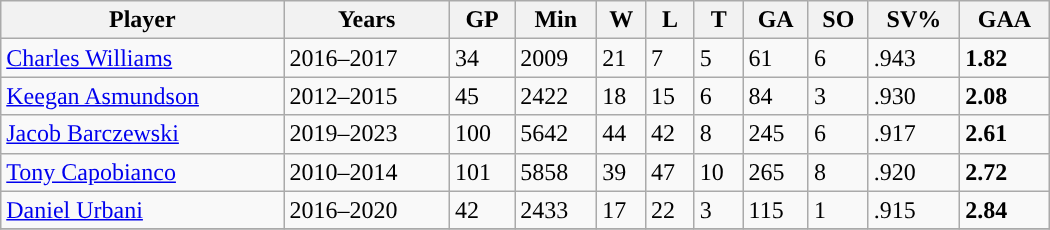<table class="wikitable sortable" width ="700">
<tr>
<th>Player</th>
<th>Years</th>
<th>GP</th>
<th>Min</th>
<th>W</th>
<th>L</th>
<th>T</th>
<th>GA</th>
<th>SO</th>
<th>SV%</th>
<th>GAA</th>
</tr>
<tr>
<td><a href='#'>Charles Williams</a></td>
<td>2016–2017</td>
<td>34</td>
<td>2009</td>
<td>21</td>
<td>7</td>
<td>5</td>
<td>61</td>
<td>6</td>
<td>.943</td>
<td><strong>1.82</strong></td>
</tr>
<tr>
<td><a href='#'>Keegan Asmundson</a></td>
<td>2012–2015</td>
<td>45</td>
<td>2422</td>
<td>18</td>
<td>15</td>
<td>6</td>
<td>84</td>
<td>3</td>
<td>.930</td>
<td><strong>2.08</strong></td>
</tr>
<tr>
<td><a href='#'>Jacob Barczewski</a></td>
<td>2019–2023</td>
<td>100</td>
<td>5642</td>
<td>44</td>
<td>42</td>
<td>8</td>
<td>245</td>
<td>6</td>
<td>.917</td>
<td><strong>2.61</strong></td>
</tr>
<tr>
<td><a href='#'>Tony Capobianco</a></td>
<td>2010–2014</td>
<td>101</td>
<td>5858</td>
<td>39</td>
<td>47</td>
<td>10</td>
<td>265</td>
<td>8</td>
<td>.920</td>
<td><strong>2.72</strong></td>
</tr>
<tr>
<td><a href='#'>Daniel Urbani</a></td>
<td>2016–2020</td>
<td>42</td>
<td>2433</td>
<td>17</td>
<td>22</td>
<td>3</td>
<td>115</td>
<td>1</td>
<td>.915</td>
<td><strong>2.84</strong></td>
</tr>
<tr>
</tr>
</table>
